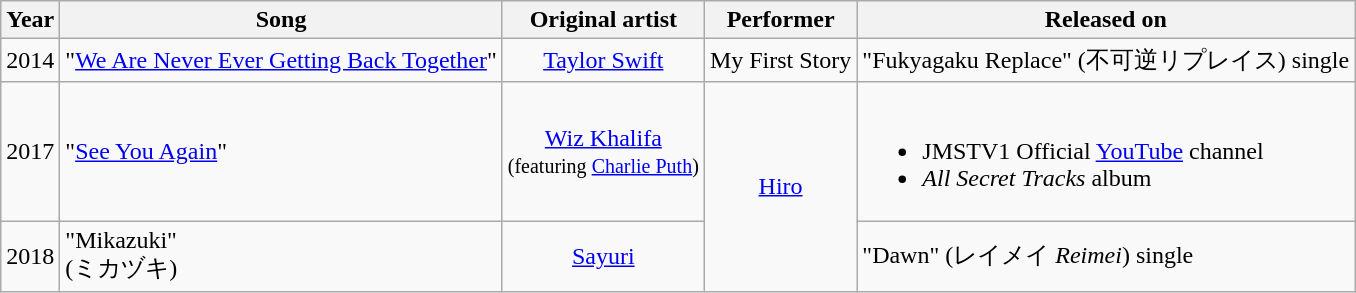<table class="wikitable">
<tr>
<th>Year</th>
<th>Song</th>
<th>Original artist</th>
<th>Performer</th>
<th>Released on</th>
</tr>
<tr>
<td>2014</td>
<td>"<a href='#'>We Are Never Ever Getting Back Together</a>"</td>
<td align="center"><a href='#'>Taylor Swift</a></td>
<td align="center">My First Story</td>
<td>"Fukyagaku Replace" (不可逆リプレイス) single</td>
</tr>
<tr>
<td>2017</td>
<td>"<a href='#'>See You Again</a>"</td>
<td align="center"><a href='#'>Wiz Khalifa</a> <br><small>(featuring <a href='#'>Charlie Puth</a>)</small></td>
<td align="center" rowspan="2"><a href='#'>Hiro</a></td>
<td><br><ul><li>JMSTV1 Official <a href='#'>YouTube</a> channel</li><li><em>All Secret Tracks</em> album</li></ul></td>
</tr>
<tr>
<td>2018</td>
<td>"Mikazuki"<br>(ミカヅキ)</td>
<td align="center"><a href='#'>Sayuri</a></td>
<td>"Dawn" (レイメイ <em>Reimei</em>) single</td>
</tr>
</table>
